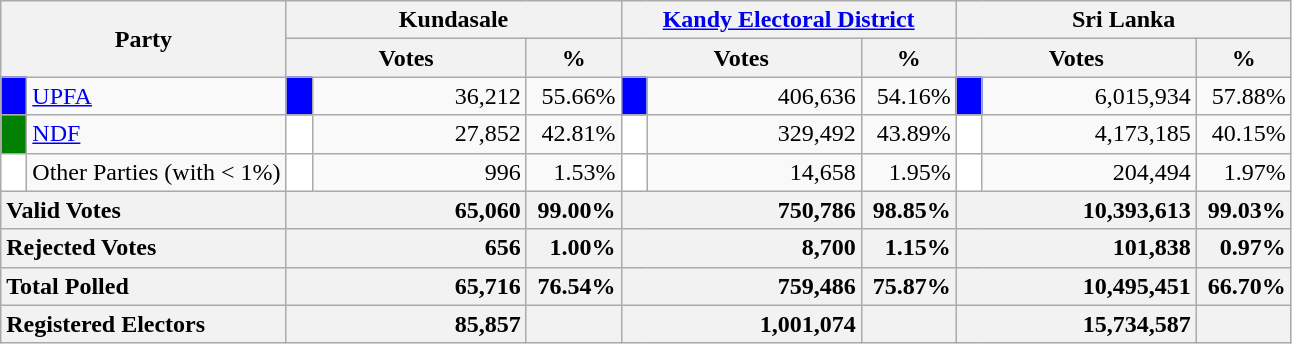<table class="wikitable">
<tr>
<th colspan="2" width="144px"rowspan="2">Party</th>
<th colspan="3" width="216px">Kundasale</th>
<th colspan="3" width="216px"><a href='#'>Kandy Electoral District</a></th>
<th colspan="3" width="216px">Sri Lanka</th>
</tr>
<tr>
<th colspan="2" width="144px">Votes</th>
<th>%</th>
<th colspan="2" width="144px">Votes</th>
<th>%</th>
<th colspan="2" width="144px">Votes</th>
<th>%</th>
</tr>
<tr>
<td style="background-color:blue;" width="10px"></td>
<td style="text-align:left;"><a href='#'>UPFA</a></td>
<td style="background-color:blue;" width="10px"></td>
<td style="text-align:right;">36,212</td>
<td style="text-align:right;">55.66%</td>
<td style="background-color:blue;" width="10px"></td>
<td style="text-align:right;">406,636</td>
<td style="text-align:right;">54.16%</td>
<td style="background-color:blue;" width="10px"></td>
<td style="text-align:right;">6,015,934</td>
<td style="text-align:right;">57.88%</td>
</tr>
<tr>
<td style="background-color:green;" width="10px"></td>
<td style="text-align:left;"><a href='#'>NDF</a></td>
<td style="background-color:white;" width="10px"></td>
<td style="text-align:right;">27,852</td>
<td style="text-align:right;">42.81%</td>
<td style="background-color:white;" width="10px"></td>
<td style="text-align:right;">329,492</td>
<td style="text-align:right;">43.89%</td>
<td style="background-color:white;" width="10px"></td>
<td style="text-align:right;">4,173,185</td>
<td style="text-align:right;">40.15%</td>
</tr>
<tr>
<td style="background-color:white;" width="10px"></td>
<td style="text-align:left;">Other Parties (with < 1%)</td>
<td style="background-color:white;" width="10px"></td>
<td style="text-align:right;">996</td>
<td style="text-align:right;">1.53%</td>
<td style="background-color:white;" width="10px"></td>
<td style="text-align:right;">14,658</td>
<td style="text-align:right;">1.95%</td>
<td style="background-color:white;" width="10px"></td>
<td style="text-align:right;">204,494</td>
<td style="text-align:right;">1.97%</td>
</tr>
<tr>
<th colspan="2" width="144px"style="text-align:left;">Valid Votes</th>
<th style="text-align:right;"colspan="2" width="144px">65,060</th>
<th style="text-align:right;">99.00%</th>
<th style="text-align:right;"colspan="2" width="144px">750,786</th>
<th style="text-align:right;">98.85%</th>
<th style="text-align:right;"colspan="2" width="144px">10,393,613</th>
<th style="text-align:right;">99.03%</th>
</tr>
<tr>
<th colspan="2" width="144px"style="text-align:left;">Rejected Votes</th>
<th style="text-align:right;"colspan="2" width="144px">656</th>
<th style="text-align:right;">1.00%</th>
<th style="text-align:right;"colspan="2" width="144px">8,700</th>
<th style="text-align:right;">1.15%</th>
<th style="text-align:right;"colspan="2" width="144px">101,838</th>
<th style="text-align:right;">0.97%</th>
</tr>
<tr>
<th colspan="2" width="144px"style="text-align:left;">Total Polled</th>
<th style="text-align:right;"colspan="2" width="144px">65,716</th>
<th style="text-align:right;">76.54%</th>
<th style="text-align:right;"colspan="2" width="144px">759,486</th>
<th style="text-align:right;">75.87%</th>
<th style="text-align:right;"colspan="2" width="144px">10,495,451</th>
<th style="text-align:right;">66.70%</th>
</tr>
<tr>
<th colspan="2" width="144px"style="text-align:left;">Registered Electors</th>
<th style="text-align:right;"colspan="2" width="144px">85,857</th>
<th></th>
<th style="text-align:right;"colspan="2" width="144px">1,001,074</th>
<th></th>
<th style="text-align:right;"colspan="2" width="144px">15,734,587</th>
<th></th>
</tr>
</table>
